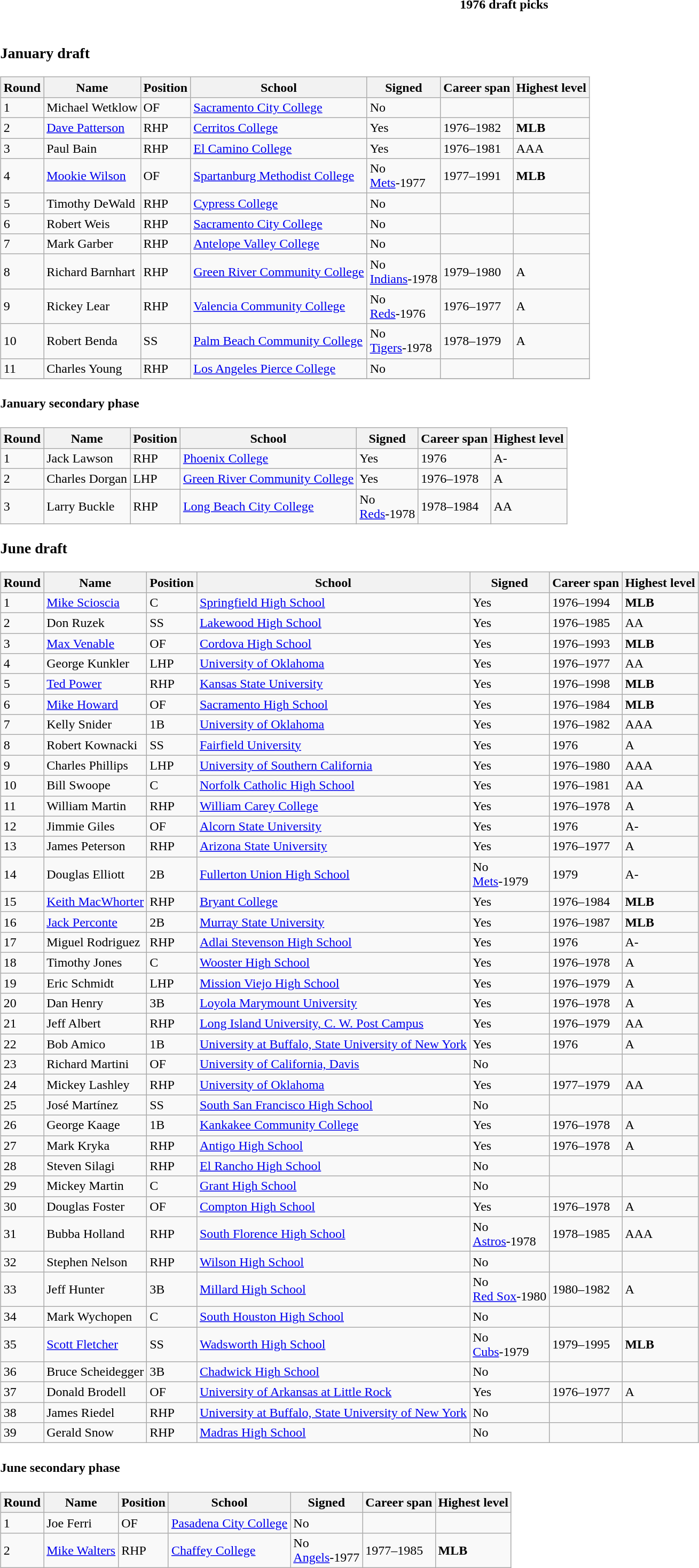<table class="toccolours collapsible collapsed" style="width:100%; background:inherit">
<tr>
<th>1976 draft picks</th>
</tr>
<tr>
<td><br><h3>January draft</h3><table class="wikitable">
<tr>
<th>Round</th>
<th>Name</th>
<th>Position</th>
<th>School</th>
<th>Signed</th>
<th>Career span</th>
<th>Highest level</th>
</tr>
<tr>
<td>1</td>
<td>Michael Wetklow</td>
<td>OF</td>
<td><a href='#'>Sacramento City College</a></td>
<td>No</td>
<td></td>
<td></td>
</tr>
<tr>
<td>2</td>
<td><a href='#'>Dave Patterson</a></td>
<td>RHP</td>
<td><a href='#'>Cerritos College</a></td>
<td>Yes</td>
<td>1976–1982</td>
<td><strong>MLB</strong></td>
</tr>
<tr>
<td>3</td>
<td>Paul Bain</td>
<td>RHP</td>
<td><a href='#'>El Camino College</a></td>
<td>Yes</td>
<td>1976–1981</td>
<td>AAA</td>
</tr>
<tr>
<td>4</td>
<td><a href='#'>Mookie Wilson</a></td>
<td>OF</td>
<td><a href='#'>Spartanburg Methodist College</a></td>
<td>No <br><a href='#'>Mets</a>-1977</td>
<td>1977–1991</td>
<td><strong>MLB</strong></td>
</tr>
<tr>
<td>5</td>
<td>Timothy DeWald</td>
<td>RHP</td>
<td><a href='#'>Cypress College</a></td>
<td>No</td>
<td></td>
<td></td>
</tr>
<tr>
<td>6</td>
<td>Robert Weis</td>
<td>RHP</td>
<td><a href='#'>Sacramento City College</a></td>
<td>No</td>
<td></td>
<td></td>
</tr>
<tr>
<td>7</td>
<td>Mark Garber</td>
<td>RHP</td>
<td><a href='#'>Antelope Valley College</a></td>
<td>No</td>
<td></td>
<td></td>
</tr>
<tr>
<td>8</td>
<td>Richard Barnhart</td>
<td>RHP</td>
<td><a href='#'>Green River Community College</a></td>
<td>No<br><a href='#'>Indians</a>-1978</td>
<td>1979–1980</td>
<td>A</td>
</tr>
<tr>
<td>9</td>
<td>Rickey Lear</td>
<td>RHP</td>
<td><a href='#'>Valencia Community College</a></td>
<td>No<br><a href='#'>Reds</a>-1976</td>
<td>1976–1977</td>
<td>A</td>
</tr>
<tr>
<td>10</td>
<td>Robert Benda</td>
<td>SS</td>
<td><a href='#'>Palm Beach Community College</a></td>
<td>No<br><a href='#'>Tigers</a>-1978</td>
<td>1978–1979</td>
<td>A</td>
</tr>
<tr>
<td>11</td>
<td>Charles Young</td>
<td>RHP</td>
<td><a href='#'>Los Angeles Pierce College</a></td>
<td>No</td>
<td></td>
<td></td>
</tr>
<tr>
</tr>
</table>
<h4>January secondary phase</h4><table class="wikitable">
<tr>
<th>Round</th>
<th>Name</th>
<th>Position</th>
<th>School</th>
<th>Signed</th>
<th>Career span</th>
<th>Highest level</th>
</tr>
<tr>
<td>1</td>
<td>Jack Lawson</td>
<td>RHP</td>
<td><a href='#'>Phoenix College</a></td>
<td>Yes</td>
<td>1976</td>
<td>A-</td>
</tr>
<tr>
<td>2</td>
<td>Charles Dorgan</td>
<td>LHP</td>
<td><a href='#'>Green River Community College</a></td>
<td>Yes</td>
<td>1976–1978</td>
<td>A</td>
</tr>
<tr>
<td>3</td>
<td>Larry Buckle</td>
<td>RHP</td>
<td><a href='#'>Long Beach City College</a></td>
<td>No<br><a href='#'>Reds</a>-1978</td>
<td>1978–1984</td>
<td>AA</td>
</tr>
</table>
<h3>June draft</h3><table class="wikitable">
<tr>
<th>Round</th>
<th>Name</th>
<th>Position</th>
<th>School</th>
<th>Signed</th>
<th>Career span</th>
<th>Highest level</th>
</tr>
<tr>
<td>1</td>
<td><a href='#'>Mike Scioscia</a></td>
<td>C</td>
<td><a href='#'>Springfield High School</a></td>
<td>Yes</td>
<td>1976–1994</td>
<td><strong>MLB</strong></td>
</tr>
<tr>
<td>2</td>
<td>Don Ruzek</td>
<td>SS</td>
<td><a href='#'>Lakewood High School</a></td>
<td>Yes</td>
<td>1976–1985</td>
<td>AA</td>
</tr>
<tr>
<td>3</td>
<td><a href='#'>Max Venable</a></td>
<td>OF</td>
<td><a href='#'>Cordova High School</a></td>
<td>Yes</td>
<td>1976–1993</td>
<td><strong>MLB</strong></td>
</tr>
<tr>
<td>4</td>
<td>George Kunkler</td>
<td>LHP</td>
<td><a href='#'>University of Oklahoma</a></td>
<td>Yes</td>
<td>1976–1977</td>
<td>AA</td>
</tr>
<tr>
<td>5</td>
<td><a href='#'>Ted Power</a></td>
<td>RHP</td>
<td><a href='#'>Kansas State University</a></td>
<td>Yes</td>
<td>1976–1998</td>
<td><strong>MLB</strong></td>
</tr>
<tr>
<td>6</td>
<td><a href='#'>Mike Howard</a></td>
<td>OF</td>
<td><a href='#'>Sacramento High School</a></td>
<td>Yes</td>
<td>1976–1984</td>
<td><strong>MLB</strong></td>
</tr>
<tr>
<td>7</td>
<td>Kelly Snider</td>
<td>1B</td>
<td><a href='#'>University of Oklahoma</a></td>
<td>Yes</td>
<td>1976–1982</td>
<td>AAA</td>
</tr>
<tr>
<td>8</td>
<td>Robert Kownacki</td>
<td>SS</td>
<td><a href='#'>Fairfield University</a></td>
<td>Yes</td>
<td>1976</td>
<td>A</td>
</tr>
<tr>
<td>9</td>
<td>Charles Phillips</td>
<td>LHP</td>
<td><a href='#'>University of Southern California</a></td>
<td>Yes</td>
<td>1976–1980</td>
<td>AAA</td>
</tr>
<tr>
<td>10</td>
<td>Bill Swoope</td>
<td>C</td>
<td><a href='#'>Norfolk Catholic High School</a></td>
<td>Yes</td>
<td>1976–1981</td>
<td>AA</td>
</tr>
<tr>
<td>11</td>
<td>William Martin</td>
<td>RHP</td>
<td><a href='#'>William Carey College</a></td>
<td>Yes</td>
<td>1976–1978</td>
<td>A</td>
</tr>
<tr>
<td>12</td>
<td>Jimmie Giles</td>
<td>OF</td>
<td><a href='#'>Alcorn State University</a></td>
<td>Yes</td>
<td>1976</td>
<td>A-</td>
</tr>
<tr>
<td>13</td>
<td>James Peterson</td>
<td>RHP</td>
<td><a href='#'>Arizona State University</a></td>
<td>Yes</td>
<td>1976–1977</td>
<td>A</td>
</tr>
<tr>
<td>14</td>
<td>Douglas Elliott</td>
<td>2B</td>
<td><a href='#'>Fullerton Union High School</a></td>
<td>No<br><a href='#'>Mets</a>-1979</td>
<td>1979</td>
<td>A-</td>
</tr>
<tr>
<td>15</td>
<td><a href='#'>Keith MacWhorter</a></td>
<td>RHP</td>
<td><a href='#'>Bryant College</a></td>
<td>Yes</td>
<td>1976–1984</td>
<td><strong>MLB</strong></td>
</tr>
<tr>
<td>16</td>
<td><a href='#'>Jack Perconte</a></td>
<td>2B</td>
<td><a href='#'>Murray State University</a></td>
<td>Yes</td>
<td>1976–1987</td>
<td><strong>MLB</strong></td>
</tr>
<tr>
<td>17</td>
<td>Miguel Rodriguez</td>
<td>RHP</td>
<td><a href='#'>Adlai Stevenson High School</a></td>
<td>Yes</td>
<td>1976</td>
<td>A-</td>
</tr>
<tr>
<td>18</td>
<td>Timothy Jones</td>
<td>C</td>
<td><a href='#'>Wooster High School</a></td>
<td>Yes</td>
<td>1976–1978</td>
<td>A</td>
</tr>
<tr>
<td>19</td>
<td>Eric Schmidt</td>
<td>LHP</td>
<td><a href='#'>Mission Viejo High School</a></td>
<td>Yes</td>
<td>1976–1979</td>
<td>A</td>
</tr>
<tr>
<td>20</td>
<td>Dan Henry</td>
<td>3B</td>
<td><a href='#'>Loyola Marymount University</a></td>
<td>Yes</td>
<td>1976–1978</td>
<td>A</td>
</tr>
<tr>
<td>21</td>
<td>Jeff Albert</td>
<td>RHP</td>
<td><a href='#'>Long Island University, C. W. Post Campus</a></td>
<td>Yes</td>
<td>1976–1979</td>
<td>AA</td>
</tr>
<tr>
<td>22</td>
<td>Bob Amico</td>
<td>1B</td>
<td><a href='#'>University at Buffalo, State University of New York</a></td>
<td>Yes</td>
<td>1976</td>
<td>A</td>
</tr>
<tr>
<td>23</td>
<td>Richard Martini</td>
<td>OF</td>
<td><a href='#'>University of California, Davis</a></td>
<td>No</td>
<td></td>
<td></td>
</tr>
<tr>
<td>24</td>
<td>Mickey Lashley</td>
<td>RHP</td>
<td><a href='#'>University of Oklahoma</a></td>
<td>Yes</td>
<td>1977–1979</td>
<td>AA</td>
</tr>
<tr>
<td>25</td>
<td>José Martínez</td>
<td>SS</td>
<td><a href='#'>South San Francisco High School</a></td>
<td>No</td>
<td></td>
<td></td>
</tr>
<tr>
<td>26</td>
<td>George Kaage</td>
<td>1B</td>
<td><a href='#'>Kankakee Community College</a></td>
<td>Yes</td>
<td>1976–1978</td>
<td>A</td>
</tr>
<tr>
<td>27</td>
<td>Mark Kryka</td>
<td>RHP</td>
<td><a href='#'>Antigo High School</a></td>
<td>Yes</td>
<td>1976–1978</td>
<td>A</td>
</tr>
<tr>
<td>28</td>
<td>Steven Silagi</td>
<td>RHP</td>
<td><a href='#'>El Rancho High School</a></td>
<td>No</td>
<td></td>
<td></td>
</tr>
<tr>
<td>29</td>
<td>Mickey Martin</td>
<td>C</td>
<td><a href='#'>Grant High School</a></td>
<td>No</td>
<td></td>
<td></td>
</tr>
<tr>
<td>30</td>
<td>Douglas Foster</td>
<td>OF</td>
<td><a href='#'>Compton High School</a></td>
<td>Yes</td>
<td>1976–1978</td>
<td>A</td>
</tr>
<tr>
<td>31</td>
<td>Bubba Holland</td>
<td>RHP</td>
<td><a href='#'>South Florence High School</a></td>
<td>No<br><a href='#'>Astros</a>-1978</td>
<td>1978–1985</td>
<td>AAA</td>
</tr>
<tr>
<td>32</td>
<td>Stephen Nelson</td>
<td>RHP</td>
<td><a href='#'>Wilson High School</a></td>
<td>No</td>
<td></td>
<td></td>
</tr>
<tr>
<td>33</td>
<td>Jeff Hunter</td>
<td>3B</td>
<td><a href='#'>Millard High School</a></td>
<td>No<br><a href='#'>Red Sox</a>-1980</td>
<td>1980–1982</td>
<td>A</td>
</tr>
<tr>
<td>34</td>
<td>Mark Wychopen</td>
<td>C</td>
<td><a href='#'>South Houston High School</a></td>
<td>No</td>
<td></td>
<td></td>
</tr>
<tr>
<td>35</td>
<td><a href='#'>Scott Fletcher</a></td>
<td>SS</td>
<td><a href='#'>Wadsworth High School</a></td>
<td>No<br><a href='#'>Cubs</a>-1979</td>
<td>1979–1995</td>
<td><strong>MLB</strong></td>
</tr>
<tr>
<td>36</td>
<td>Bruce Scheidegger</td>
<td>3B</td>
<td><a href='#'>Chadwick High School</a></td>
<td>No</td>
<td></td>
<td></td>
</tr>
<tr>
<td>37</td>
<td>Donald Brodell</td>
<td>OF</td>
<td><a href='#'>University of Arkansas at Little Rock</a></td>
<td>Yes</td>
<td>1976–1977</td>
<td>A</td>
</tr>
<tr>
<td>38</td>
<td>James Riedel</td>
<td>RHP</td>
<td><a href='#'>University at Buffalo, State University of New York</a></td>
<td>No</td>
<td></td>
<td></td>
</tr>
<tr>
<td>39</td>
<td>Gerald Snow</td>
<td>RHP</td>
<td><a href='#'>Madras High School</a></td>
<td>No</td>
<td></td>
<td></td>
</tr>
</table>
<h4>June secondary phase</h4><table class="wikitable">
<tr>
<th>Round</th>
<th>Name</th>
<th>Position</th>
<th>School</th>
<th>Signed</th>
<th>Career span</th>
<th>Highest level</th>
</tr>
<tr>
<td>1</td>
<td>Joe Ferri</td>
<td>OF</td>
<td><a href='#'>Pasadena City College</a></td>
<td>No</td>
<td></td>
<td></td>
</tr>
<tr>
<td>2</td>
<td><a href='#'>Mike Walters</a></td>
<td>RHP</td>
<td><a href='#'>Chaffey College</a></td>
<td>No<br><a href='#'>Angels</a>-1977</td>
<td>1977–1985</td>
<td><strong>MLB</strong></td>
</tr>
</table>
</td>
</tr>
</table>
